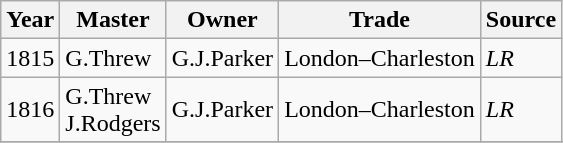<table class=" wikitable">
<tr>
<th>Year</th>
<th>Master</th>
<th>Owner</th>
<th>Trade</th>
<th>Source</th>
</tr>
<tr>
<td>1815</td>
<td>G.Threw</td>
<td>G.J.Parker</td>
<td>London–Charleston</td>
<td><em>LR</em></td>
</tr>
<tr>
<td>1816</td>
<td>G.Threw<br>J.Rodgers</td>
<td>G.J.Parker</td>
<td>London–Charleston</td>
<td><em>LR</em></td>
</tr>
<tr>
</tr>
</table>
